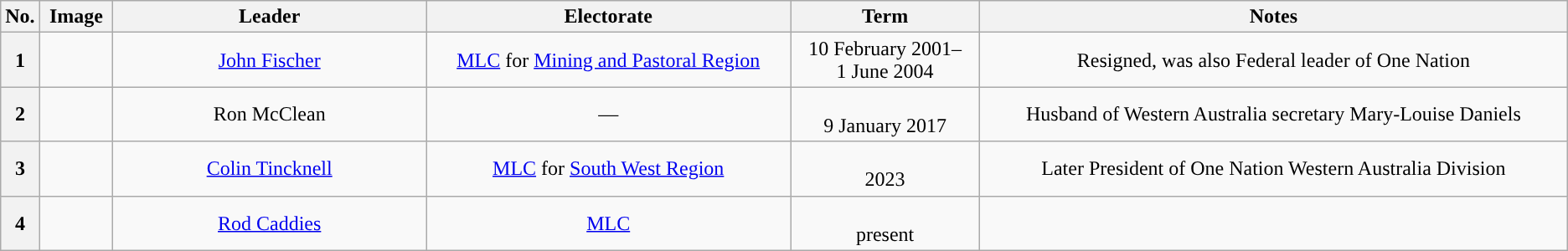<table class="wikitable" style="text-align:center">
<tr>
<th width=2%>No.</th>
<th>Image</th>
<th style="width:20%;">Leader</th>
<th>Electorate</th>
<th>Term</th>
<th>Notes</th>
</tr>
<tr>
<th style="background:">1</th>
<td></td>
<td><a href='#'>John Fischer</a></td>
<td><a href='#'>MLC</a> for <a href='#'>Mining and Pastoral Region</a><br> </td>
<td>10 February 2001–<br>1 June 2004</td>
<td>Resigned, was also Federal leader of One Nation</td>
</tr>
<tr>
<th style="background:">2</th>
<td></td>
<td>Ron McClean</td>
<td>—</td>
<td><br>9 January 2017</td>
<td>Husband of Western Australia secretary Mary-Louise Daniels</td>
</tr>
<tr>
<th style="background:">3</th>
<td></td>
<td><a href='#'>Colin Tincknell</a></td>
<td><a href='#'>MLC</a> for <a href='#'>South West Region</a><br> </td>
<td><br>2023</td>
<td>Later President of One Nation Western Australia Division</td>
</tr>
<tr>
<th style="background:">4</th>
<td></td>
<td><a href='#'>Rod Caddies</a></td>
<td><a href='#'>MLC</a> <br> </td>
<td><br>present</td>
<td></td>
</tr>
</table>
